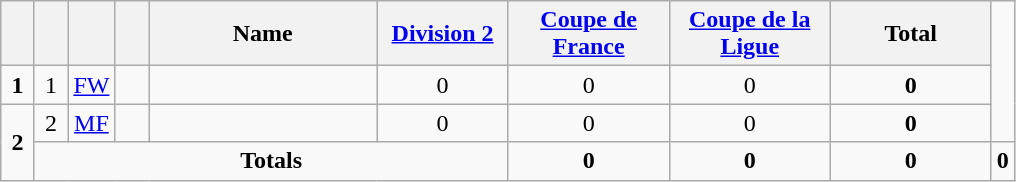<table class="wikitable" style="text-align:center">
<tr>
<th width=15></th>
<th width=15></th>
<th width=15></th>
<th width=15></th>
<th width=145>Name</th>
<th width=80><a href='#'>Division 2</a></th>
<th width=100><a href='#'>Coupe de France</a></th>
<th width=100><a href='#'>Coupe de la Ligue</a></th>
<th width=100>Total</th>
</tr>
<tr>
<td><strong>1</strong></td>
<td>1</td>
<td><a href='#'>FW</a></td>
<td></td>
<td align=left><a href='#'></a></td>
<td>0</td>
<td>0</td>
<td>0</td>
<td><strong>0</strong></td>
</tr>
<tr>
<td rowspan=2><strong>2</strong></td>
<td>2</td>
<td><a href='#'>MF</a></td>
<td></td>
<td align=left><a href='#'></a></td>
<td>0</td>
<td>0</td>
<td>0</td>
<td><strong>0</strong></td>
</tr>
<tr>
<td colspan=5><strong>Totals</strong></td>
<td><strong>0</strong></td>
<td><strong>0</strong></td>
<td><strong>0</strong></td>
<td><strong>0</strong></td>
</tr>
</table>
